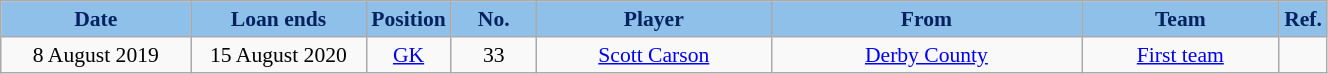<table class="wikitable" style="text-align:center; font-size:90%; ">
<tr>
<th style="background:#8FC0E9; color:#022360; width:120px;">Date</th>
<th style="background:#8FC0E9; color:#022360; width:110px;">Loan ends</th>
<th style="background:#8FC0E9; color:#022360; width:50px;">Position</th>
<th style="background:#8FC0E9; color:#022360; width:50px;">No.</th>
<th style="background:#8FC0E9; color:#022360; width:150px;">Player</th>
<th style="background:#8FC0E9; color:#022360; width:200px;">From</th>
<th style="background:#8FC0E9; color:#022360; width:125px;">Team</th>
<th style="background:#8FC0E9; color:#022360; width:25px;">Ref.</th>
</tr>
<tr>
<td>8 August 2019</td>
<td>15 August 2020</td>
<td><a href='#'>GK</a></td>
<td>33</td>
<td> <a href='#'>Scott Carson</a></td>
<td><a href='#'>Derby County</a></td>
<td><a href='#'>First team</a></td>
<td></td>
</tr>
</table>
